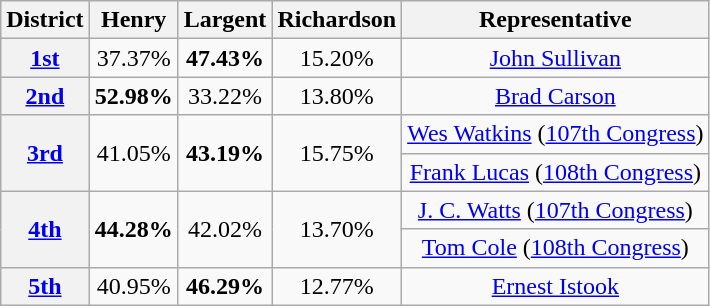<table class=wikitable>
<tr>
<th>District</th>
<th>Henry</th>
<th>Largent</th>
<th>Richardson</th>
<th>Representative</th>
</tr>
<tr align=center>
<th><a href='#'>1st</a></th>
<td>37.37%</td>
<td><strong>47.43%</strong></td>
<td>15.20%</td>
<td><a href='#'>John Sullivan</a></td>
</tr>
<tr align=center>
<th rowspan=1 ><a href='#'>2nd</a></th>
<td><strong>52.98%</strong></td>
<td>33.22%</td>
<td>13.80%</td>
<td><a href='#'>Brad Carson</a></td>
</tr>
<tr align=center>
<th rowspan=2 ><a href='#'>3rd</a></th>
<td rowspan=2>41.05%</td>
<td rowspan=2><strong>43.19%</strong></td>
<td rowspan=2>15.75%</td>
<td><a href='#'>Wes Watkins</a> (<a href='#'>107th Congress</a>)</td>
</tr>
<tr align=center>
<td><a href='#'>Frank Lucas</a> (<a href='#'>108th Congress</a>)</td>
</tr>
<tr align=center>
<th rowspan=2 ><a href='#'>4th</a></th>
<td rowspan=2><strong>44.28%</strong></td>
<td rowspan=2>42.02%</td>
<td rowspan=2>13.70%</td>
<td><a href='#'>J. C. Watts</a> (<a href='#'>107th Congress</a>)</td>
</tr>
<tr align=center>
<td><a href='#'>Tom Cole</a> (<a href='#'>108th Congress</a>)</td>
</tr>
<tr align=center>
<th rowspan=1 ><a href='#'>5th</a></th>
<td>40.95%</td>
<td><strong>46.29%</strong></td>
<td>12.77%</td>
<td><a href='#'>Ernest Istook</a></td>
</tr>
</table>
